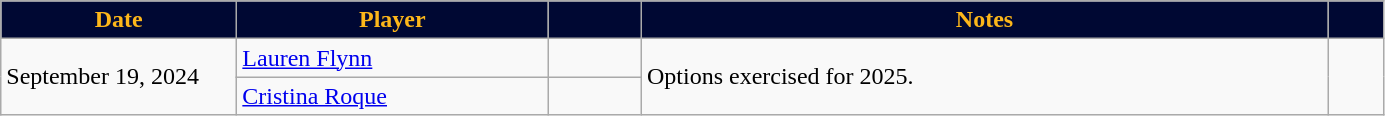<table class="wikitable sortable" style="text-align:left;">
<tr>
<th style="background:#000833; color:#FDB71A; width:150px;" data-sort-type="date">Date</th>
<th style="background:#000833; color:#FDB71A; width:200px;">Player</th>
<th style="background:#000833; color:#FDB71A; width:55px;"></th>
<th style="background:#000833; color:#FDB71A; width:450px;">Notes</th>
<th style="background:#000833; color:#FDB71A; width:30px;"></th>
</tr>
<tr>
<td rowspan="2">September 19, 2024</td>
<td> <a href='#'>Lauren Flynn</a></td>
<td align="center"></td>
<td rowspan="2">Options exercised for 2025.</td>
<td rowspan="2"></td>
</tr>
<tr>
<td> <a href='#'>Cristina Roque</a></td>
<td></td>
</tr>
</table>
